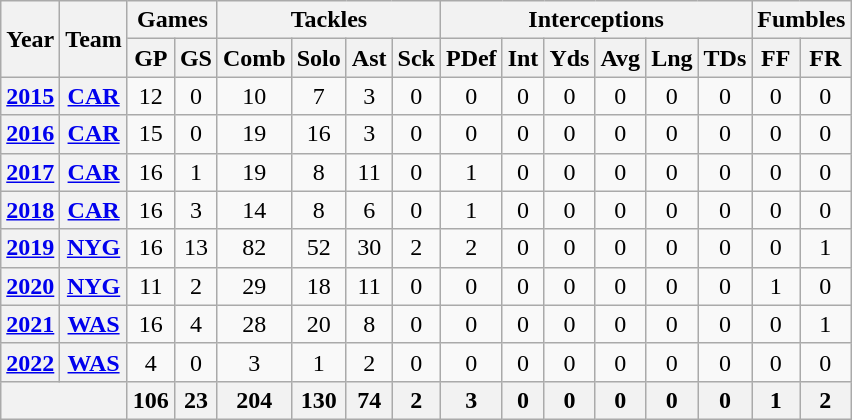<table class="wikitable" style="text-align: center;">
<tr>
<th rowspan="2">Year</th>
<th rowspan="2">Team</th>
<th colspan="2">Games</th>
<th colspan="4">Tackles</th>
<th colspan="6">Interceptions</th>
<th colspan="2">Fumbles</th>
</tr>
<tr>
<th>GP</th>
<th>GS</th>
<th>Comb</th>
<th>Solo</th>
<th>Ast</th>
<th>Sck</th>
<th>PDef</th>
<th>Int</th>
<th>Yds</th>
<th>Avg</th>
<th>Lng</th>
<th>TDs</th>
<th>FF</th>
<th>FR</th>
</tr>
<tr>
<th><a href='#'>2015</a></th>
<th><a href='#'>CAR</a></th>
<td>12</td>
<td>0</td>
<td>10</td>
<td>7</td>
<td>3</td>
<td>0</td>
<td>0</td>
<td>0</td>
<td>0</td>
<td>0</td>
<td>0</td>
<td>0</td>
<td>0</td>
<td>0</td>
</tr>
<tr>
<th><a href='#'>2016</a></th>
<th><a href='#'>CAR</a></th>
<td>15</td>
<td>0</td>
<td>19</td>
<td>16</td>
<td>3</td>
<td>0</td>
<td>0</td>
<td>0</td>
<td>0</td>
<td>0</td>
<td>0</td>
<td>0</td>
<td>0</td>
<td>0</td>
</tr>
<tr>
<th><a href='#'>2017</a></th>
<th><a href='#'>CAR</a></th>
<td>16</td>
<td>1</td>
<td>19</td>
<td>8</td>
<td>11</td>
<td>0</td>
<td>1</td>
<td>0</td>
<td>0</td>
<td>0</td>
<td>0</td>
<td>0</td>
<td>0</td>
<td>0</td>
</tr>
<tr>
<th><a href='#'>2018</a></th>
<th><a href='#'>CAR</a></th>
<td>16</td>
<td>3</td>
<td>14</td>
<td>8</td>
<td>6</td>
<td>0</td>
<td>1</td>
<td>0</td>
<td>0</td>
<td>0</td>
<td>0</td>
<td>0</td>
<td>0</td>
<td>0</td>
</tr>
<tr>
<th><a href='#'>2019</a></th>
<th><a href='#'>NYG</a></th>
<td>16</td>
<td>13</td>
<td>82</td>
<td>52</td>
<td>30</td>
<td>2</td>
<td>2</td>
<td>0</td>
<td>0</td>
<td>0</td>
<td>0</td>
<td>0</td>
<td>0</td>
<td>1</td>
</tr>
<tr>
<th><a href='#'>2020</a></th>
<th><a href='#'>NYG</a></th>
<td>11</td>
<td>2</td>
<td>29</td>
<td>18</td>
<td>11</td>
<td>0</td>
<td>0</td>
<td>0</td>
<td>0</td>
<td>0</td>
<td>0</td>
<td>0</td>
<td>1</td>
<td>0</td>
</tr>
<tr>
<th><a href='#'>2021</a></th>
<th><a href='#'>WAS</a></th>
<td>16</td>
<td>4</td>
<td>28</td>
<td>20</td>
<td>8</td>
<td>0</td>
<td>0</td>
<td>0</td>
<td>0</td>
<td>0</td>
<td>0</td>
<td>0</td>
<td>0</td>
<td>1</td>
</tr>
<tr>
<th><a href='#'>2022</a></th>
<th><a href='#'>WAS</a></th>
<td>4</td>
<td>0</td>
<td>3</td>
<td>1</td>
<td>2</td>
<td>0</td>
<td>0</td>
<td>0</td>
<td>0</td>
<td>0</td>
<td>0</td>
<td>0</td>
<td>0</td>
<td>0</td>
</tr>
<tr>
<th colspan="2"></th>
<th>106</th>
<th>23</th>
<th>204</th>
<th>130</th>
<th>74</th>
<th>2</th>
<th>3</th>
<th>0</th>
<th>0</th>
<th>0</th>
<th>0</th>
<th>0</th>
<th>1</th>
<th>2</th>
</tr>
</table>
